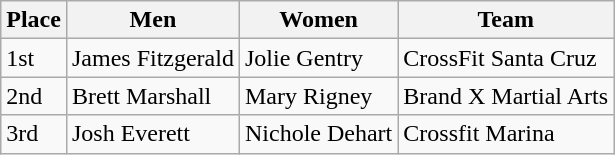<table class="wikitable">
<tr>
<th>Place</th>
<th>Men</th>
<th>Women </th>
<th>Team</th>
</tr>
<tr>
<td>1st</td>
<td>James Fitzgerald</td>
<td>Jolie Gentry</td>
<td>CrossFit Santa Cruz</td>
</tr>
<tr>
<td>2nd</td>
<td>Brett Marshall</td>
<td>Mary Rigney</td>
<td>Brand X Martial Arts</td>
</tr>
<tr>
<td>3rd</td>
<td>Josh Everett</td>
<td>Nichole Dehart</td>
<td>Crossfit Marina</td>
</tr>
</table>
